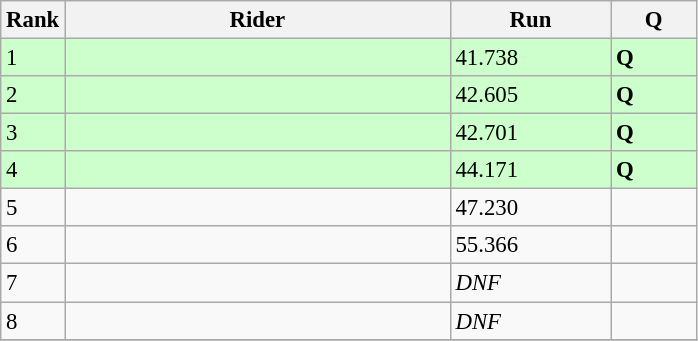<table class="wikitable" style="font-size:95%" style="text-align:center">
<tr>
<th>Rank</th>
<th width=250>Rider</th>
<th width=100>Run</th>
<th width=50>Q</th>
</tr>
<tr bgcolor=ccffcc>
<td>1</td>
<td align=left></td>
<td>41.738</td>
<td><strong>Q</strong></td>
</tr>
<tr bgcolor=ccffcc>
<td>2</td>
<td align=left></td>
<td>42.605</td>
<td><strong>Q</strong></td>
</tr>
<tr bgcolor=ccffcc>
<td>3</td>
<td align=left></td>
<td>42.701</td>
<td><strong>Q</strong></td>
</tr>
<tr bgcolor=ccffcc>
<td>4</td>
<td align=left></td>
<td>44.171</td>
<td><strong>Q</strong></td>
</tr>
<tr>
<td>5</td>
<td align=left></td>
<td>47.230</td>
<td></td>
</tr>
<tr>
<td>6</td>
<td align=left></td>
<td>55.366</td>
<td></td>
</tr>
<tr>
<td>7</td>
<td align=left></td>
<td><em>DNF</em></td>
<td></td>
</tr>
<tr>
<td>8</td>
<td align=left></td>
<td><em>DNF</em></td>
<td></td>
</tr>
<tr>
</tr>
</table>
